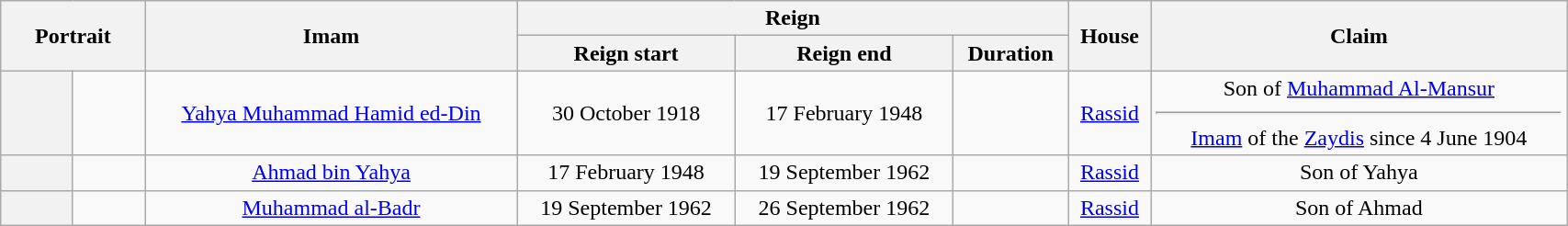<table class="wikitable" style="text-align:center; border:1px #aaf solid; width:90%;">
<tr>
<th rowspan="2" colspan="2" width="80px">Portrait</th>
<th rowspan="2">Imam<br></th>
<th colspan="3">Reign</th>
<th rowspan="2">House</th>
<th rowspan="2">Claim</th>
</tr>
<tr>
<th>Reign start</th>
<th>Reign end</th>
<th>Duration</th>
</tr>
<tr>
<th></th>
<td></td>
<td><a href='#'>Yahya Muhammad Hamid ed-Din</a><br></td>
<td>30 October 1918</td>
<td>17 February 1948<br></td>
<td></td>
<td><a href='#'>Rassid</a></td>
<td>Son of <a href='#'>Muhammad Al-Mansur</a> <hr> <a href='#'>Imam</a> of the <a href='#'>Zaydis</a> since 4 June 1904</td>
</tr>
<tr>
<th></th>
<td></td>
<td><a href='#'>Ahmad bin Yahya</a><br></td>
<td>17 February 1948</td>
<td>19 September 1962</td>
<td></td>
<td><a href='#'>Rassid</a></td>
<td>Son of Yahya</td>
</tr>
<tr>
<th></th>
<td></td>
<td><a href='#'>Muhammad al-Badr</a><br></td>
<td>19 September 1962</td>
<td>26 September 1962<br></td>
<td></td>
<td><a href='#'>Rassid</a></td>
<td>Son of Ahmad</td>
</tr>
</table>
